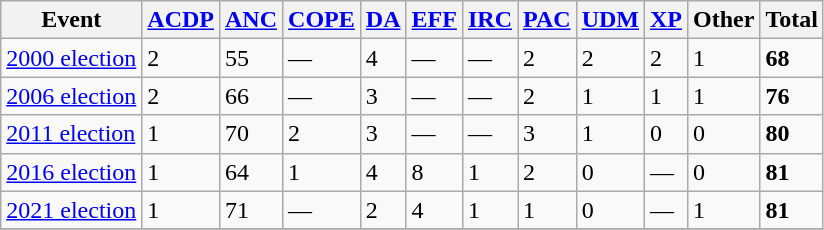<table class="wikitable">
<tr>
<th>Event</th>
<th><a href='#'>ACDP</a></th>
<th><a href='#'>ANC</a></th>
<th><a href='#'>COPE</a></th>
<th><a href='#'>DA</a></th>
<th><a href='#'>EFF</a></th>
<th><a href='#'>IRC</a></th>
<th><a href='#'>PAC</a></th>
<th><a href='#'>UDM</a></th>
<th><a href='#'>XP</a></th>
<th>Other</th>
<th>Total</th>
</tr>
<tr>
<td><a href='#'>2000 election</a></td>
<td>2</td>
<td>55</td>
<td>—</td>
<td>4</td>
<td>—</td>
<td>—</td>
<td>2</td>
<td>2</td>
<td>2</td>
<td>1</td>
<td><strong>68</strong></td>
</tr>
<tr>
<td><a href='#'>2006 election</a></td>
<td>2</td>
<td>66</td>
<td>—</td>
<td>3</td>
<td>—</td>
<td>—</td>
<td>2</td>
<td>1</td>
<td>1</td>
<td>1</td>
<td><strong>76</strong></td>
</tr>
<tr>
<td><a href='#'>2011 election</a></td>
<td>1</td>
<td>70</td>
<td>2</td>
<td>3</td>
<td>—</td>
<td>—</td>
<td>3</td>
<td>1</td>
<td>0</td>
<td>0</td>
<td><strong>80</strong></td>
</tr>
<tr>
<td><a href='#'>2016 election</a></td>
<td>1</td>
<td>64</td>
<td>1</td>
<td>4</td>
<td>8</td>
<td>1</td>
<td>2</td>
<td>0</td>
<td>—</td>
<td>0</td>
<td><strong>81</strong></td>
</tr>
<tr>
<td><a href='#'>2021 election</a></td>
<td>1</td>
<td>71</td>
<td>—</td>
<td>2</td>
<td>4</td>
<td>1</td>
<td>1</td>
<td>0</td>
<td>—</td>
<td>1</td>
<td><strong>81</strong></td>
</tr>
<tr>
</tr>
</table>
